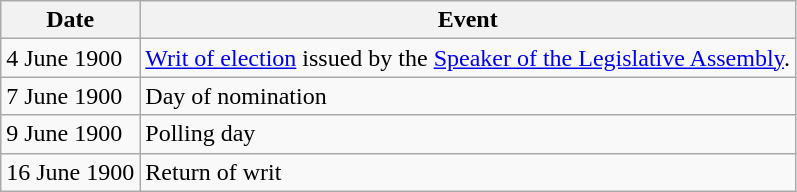<table class="wikitable">
<tr>
<th>Date</th>
<th>Event</th>
</tr>
<tr>
<td>4 June 1900</td>
<td><a href='#'>Writ of election</a> issued by the <a href='#'>Speaker of the Legislative Assembly</a>.</td>
</tr>
<tr>
<td>7  June 1900</td>
<td>Day of nomination</td>
</tr>
<tr>
<td>9 June 1900</td>
<td>Polling day</td>
</tr>
<tr>
<td>16 June 1900</td>
<td>Return of writ</td>
</tr>
</table>
